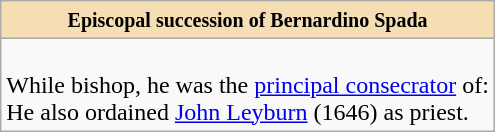<table role="presentation" class="wikitable mw-collapsible mw-collapsed"|>
<tr>
<th style="background:#F5DEB3"><small>Episcopal succession of Bernardino Spada</small></th>
</tr>
<tr>
<td><br>While bishop, he was the <a href='#'>principal consecrator</a> of:
<br>He also ordained <a href='#'>John Leyburn</a> (1646) as priest.</td>
</tr>
</table>
